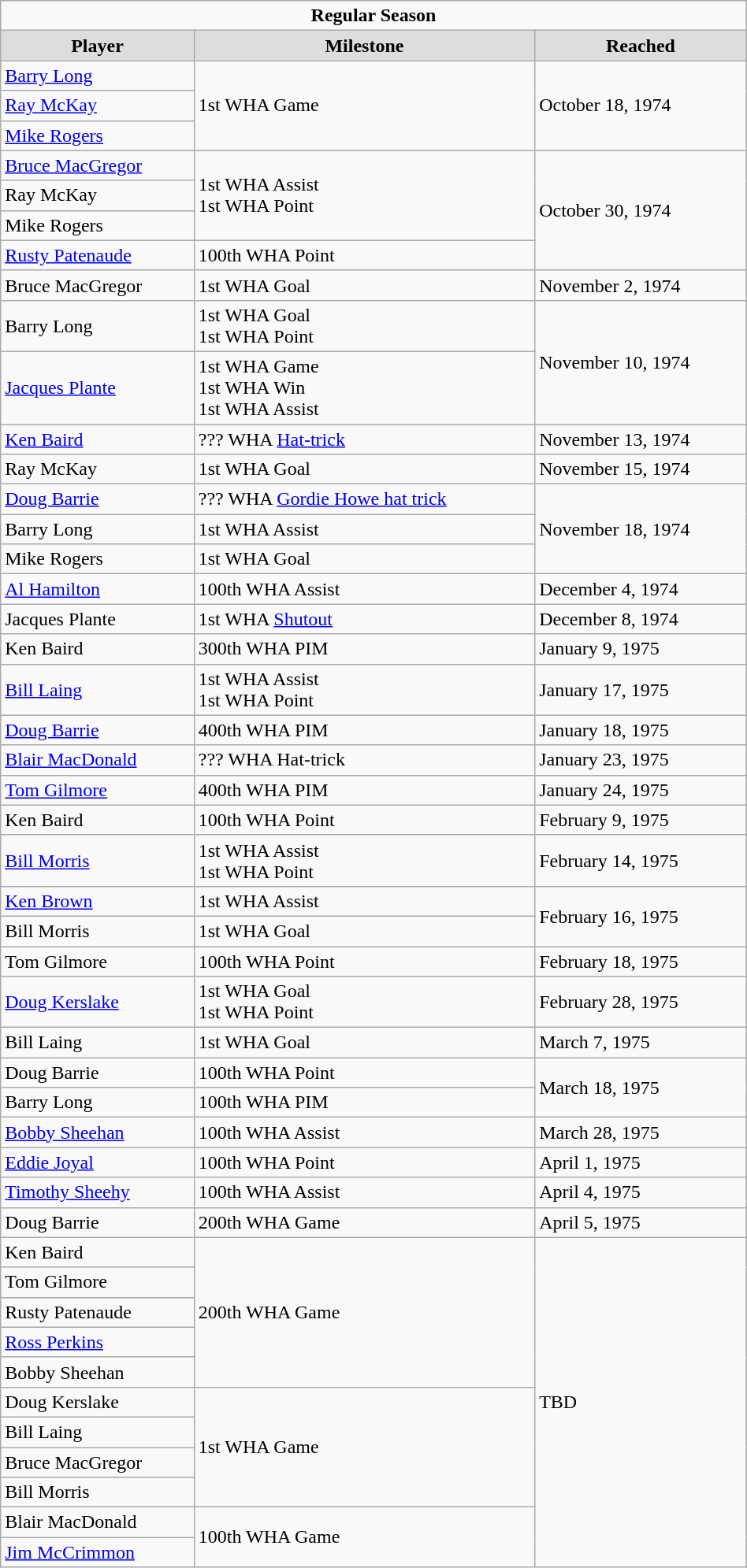<table class="wikitable" width="50%">
<tr>
<td colspan="10" align="center"><strong>Regular Season</strong></td>
</tr>
<tr align="center"  bgcolor="#dddddd">
<td><strong>Player</strong></td>
<td><strong>Milestone</strong></td>
<td><strong>Reached</strong></td>
</tr>
<tr>
<td><a href='#'>Barry Long</a></td>
<td rowspan="3">1st WHA Game</td>
<td rowspan="3">October 18, 1974</td>
</tr>
<tr>
<td><a href='#'>Ray McKay</a></td>
</tr>
<tr>
<td><a href='#'>Mike Rogers</a></td>
</tr>
<tr>
<td><a href='#'>Bruce MacGregor</a></td>
<td rowspan="3">1st WHA Assist<br>1st WHA Point</td>
<td rowspan="4">October 30, 1974</td>
</tr>
<tr>
<td>Ray McKay</td>
</tr>
<tr>
<td>Mike Rogers</td>
</tr>
<tr>
<td><a href='#'>Rusty Patenaude</a></td>
<td>100th WHA Point</td>
</tr>
<tr>
<td>Bruce MacGregor</td>
<td>1st WHA Goal</td>
<td>November 2, 1974</td>
</tr>
<tr>
<td>Barry Long</td>
<td>1st WHA Goal<br>1st WHA Point</td>
<td rowspan="2">November 10, 1974</td>
</tr>
<tr>
<td><a href='#'>Jacques Plante</a></td>
<td>1st WHA Game<br>1st WHA Win<br>1st WHA Assist</td>
</tr>
<tr>
<td><a href='#'>Ken Baird</a></td>
<td>??? WHA <a href='#'>Hat-trick</a></td>
<td>November 13, 1974</td>
</tr>
<tr>
<td>Ray McKay</td>
<td>1st WHA Goal</td>
<td>November 15, 1974</td>
</tr>
<tr>
<td><a href='#'>Doug Barrie</a></td>
<td>??? WHA <a href='#'>Gordie Howe hat trick</a></td>
<td rowspan="3">November 18, 1974</td>
</tr>
<tr>
<td>Barry Long</td>
<td>1st WHA Assist</td>
</tr>
<tr>
<td>Mike Rogers</td>
<td>1st WHA Goal</td>
</tr>
<tr>
<td><a href='#'>Al Hamilton</a></td>
<td>100th WHA Assist</td>
<td>December 4, 1974</td>
</tr>
<tr>
<td>Jacques Plante</td>
<td>1st WHA <a href='#'>Shutout</a></td>
<td>December 8, 1974</td>
</tr>
<tr>
<td>Ken Baird</td>
<td>300th WHA PIM</td>
<td>January 9, 1975</td>
</tr>
<tr>
<td><a href='#'>Bill Laing</a></td>
<td>1st WHA Assist<br>1st WHA Point</td>
<td>January 17, 1975</td>
</tr>
<tr>
<td><a href='#'>Doug Barrie</a></td>
<td>400th WHA PIM</td>
<td>January 18, 1975</td>
</tr>
<tr>
<td><a href='#'>Blair MacDonald</a></td>
<td>??? WHA Hat-trick</td>
<td>January 23, 1975</td>
</tr>
<tr>
<td><a href='#'>Tom Gilmore</a></td>
<td>400th WHA PIM</td>
<td>January 24, 1975</td>
</tr>
<tr>
<td>Ken Baird</td>
<td>100th WHA Point</td>
<td>February 9, 1975</td>
</tr>
<tr>
<td><a href='#'>Bill Morris</a></td>
<td>1st WHA Assist<br>1st WHA Point</td>
<td>February 14, 1975</td>
</tr>
<tr>
<td><a href='#'>Ken Brown</a></td>
<td>1st WHA Assist</td>
<td rowspan="2">February 16, 1975</td>
</tr>
<tr>
<td>Bill Morris</td>
<td>1st WHA Goal</td>
</tr>
<tr>
<td>Tom Gilmore</td>
<td>100th WHA Point</td>
<td>February 18, 1975</td>
</tr>
<tr>
<td><a href='#'>Doug Kerslake</a></td>
<td>1st WHA Goal<br>1st WHA Point</td>
<td>February 28, 1975</td>
</tr>
<tr>
<td>Bill Laing</td>
<td>1st WHA Goal</td>
<td>March 7, 1975</td>
</tr>
<tr>
<td>Doug Barrie</td>
<td>100th WHA Point</td>
<td rowspan="2">March 18, 1975</td>
</tr>
<tr>
<td>Barry Long</td>
<td>100th WHA PIM</td>
</tr>
<tr>
<td><a href='#'>Bobby Sheehan</a></td>
<td>100th WHA Assist</td>
<td>March 28, 1975</td>
</tr>
<tr>
<td><a href='#'>Eddie Joyal</a></td>
<td>100th WHA Point</td>
<td>April 1, 1975</td>
</tr>
<tr>
<td><a href='#'>Timothy Sheehy</a></td>
<td>100th WHA Assist</td>
<td>April 4, 1975</td>
</tr>
<tr>
<td>Doug Barrie</td>
<td>200th WHA Game</td>
<td>April 5, 1975</td>
</tr>
<tr>
<td>Ken Baird</td>
<td rowspan="5">200th WHA Game</td>
<td rowspan="11">TBD</td>
</tr>
<tr>
<td>Tom Gilmore</td>
</tr>
<tr>
<td>Rusty Patenaude</td>
</tr>
<tr>
<td><a href='#'>Ross Perkins</a></td>
</tr>
<tr>
<td>Bobby Sheehan</td>
</tr>
<tr>
<td>Doug Kerslake</td>
<td rowspan="4">1st WHA Game</td>
</tr>
<tr>
<td>Bill Laing</td>
</tr>
<tr>
<td>Bruce MacGregor</td>
</tr>
<tr>
<td>Bill Morris</td>
</tr>
<tr>
<td>Blair MacDonald</td>
<td rowspan="2">100th WHA Game</td>
</tr>
<tr>
<td><a href='#'>Jim McCrimmon</a></td>
</tr>
</table>
